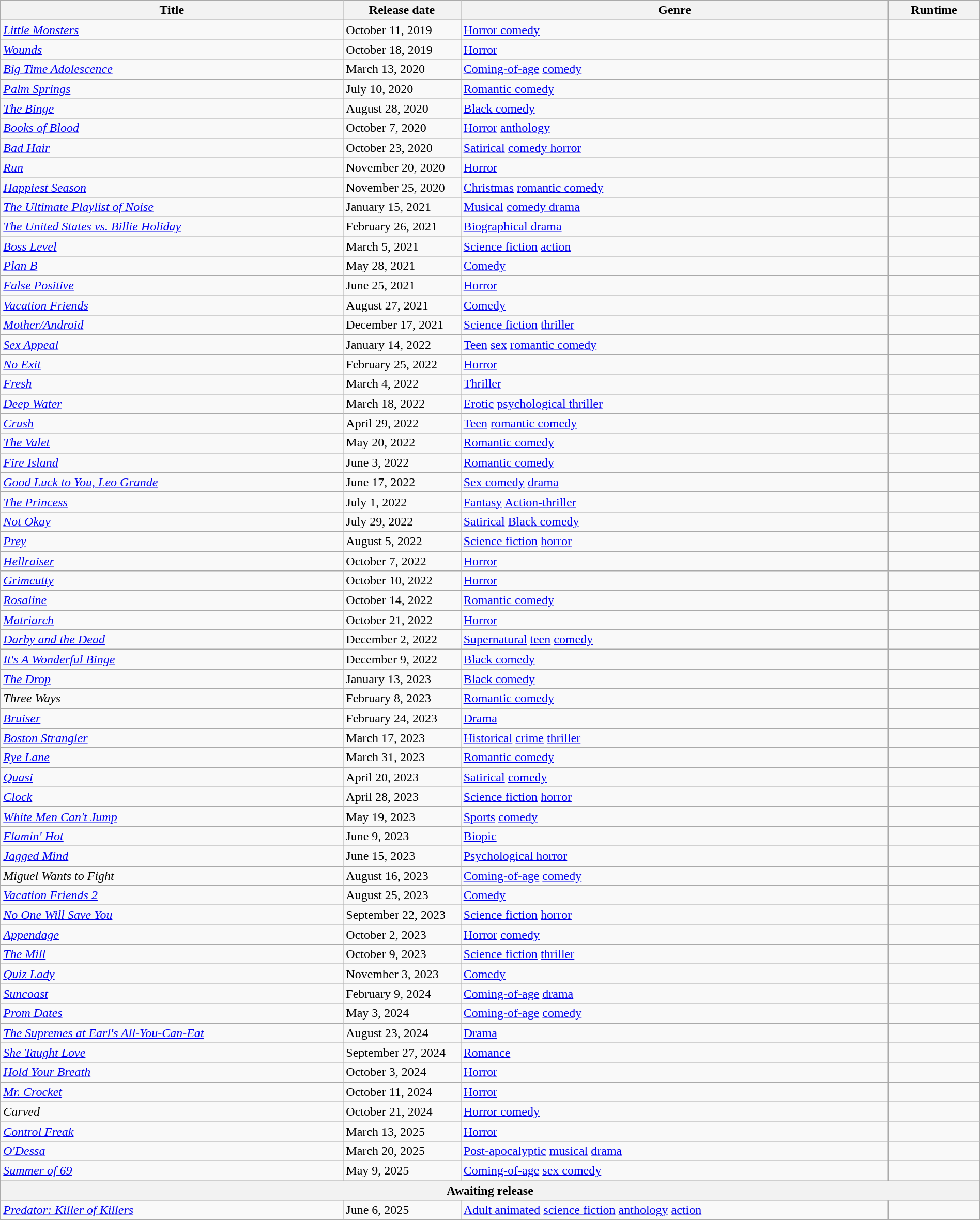<table class="wikitable sortable" style="width:100%;">
<tr>
<th style="width:35%;">Title</th>
<th scope="col" style="width:12%;">Release date</th>
<th>Genre</th>
<th>Runtime</th>
</tr>
<tr>
<td><em><a href='#'>Little Monsters</a></em></td>
<td>October 11, 2019</td>
<td><a href='#'>Horror comedy</a></td>
<td></td>
</tr>
<tr>
<td><em><a href='#'>Wounds</a></em></td>
<td>October 18, 2019</td>
<td><a href='#'>Horror</a></td>
<td></td>
</tr>
<tr>
<td><em><a href='#'>Big Time Adolescence</a></em></td>
<td>March 13, 2020</td>
<td><a href='#'>Coming-of-age</a> <a href='#'>comedy</a></td>
<td></td>
</tr>
<tr>
<td><em><a href='#'>Palm Springs</a></em></td>
<td>July 10, 2020</td>
<td><a href='#'>Romantic comedy</a></td>
<td></td>
</tr>
<tr>
<td><em><a href='#'>The Binge</a></em></td>
<td>August 28, 2020</td>
<td><a href='#'>Black comedy</a></td>
<td></td>
</tr>
<tr>
<td><em><a href='#'>Books of Blood</a></em></td>
<td>October 7, 2020</td>
<td><a href='#'>Horror</a> <a href='#'>anthology</a></td>
<td></td>
</tr>
<tr>
<td><em><a href='#'>Bad Hair</a></em></td>
<td>October 23, 2020</td>
<td><a href='#'>Satirical</a> <a href='#'>comedy horror</a></td>
<td></td>
</tr>
<tr>
<td><em><a href='#'>Run</a></em></td>
<td>November 20, 2020</td>
<td><a href='#'>Horror</a></td>
<td></td>
</tr>
<tr>
<td><em><a href='#'>Happiest Season</a></em></td>
<td>November 25, 2020</td>
<td><a href='#'>Christmas</a> <a href='#'>romantic comedy</a></td>
<td></td>
</tr>
<tr>
<td><em><a href='#'>The Ultimate Playlist of Noise</a></em></td>
<td>January 15, 2021</td>
<td><a href='#'>Musical</a> <a href='#'>comedy drama</a></td>
<td></td>
</tr>
<tr>
<td><em><a href='#'>The United States vs. Billie Holiday</a></em></td>
<td>February 26, 2021</td>
<td><a href='#'>Biographical drama</a></td>
<td></td>
</tr>
<tr>
<td><em><a href='#'>Boss Level</a></em></td>
<td>March 5, 2021</td>
<td><a href='#'>Science fiction</a> <a href='#'>action</a></td>
<td></td>
</tr>
<tr>
<td><em><a href='#'>Plan B</a></em></td>
<td>May 28, 2021</td>
<td><a href='#'>Comedy</a></td>
<td></td>
</tr>
<tr>
<td><em><a href='#'>False Positive</a></em></td>
<td>June 25, 2021</td>
<td><a href='#'>Horror</a></td>
<td></td>
</tr>
<tr>
<td><em><a href='#'>Vacation Friends</a></em></td>
<td>August 27, 2021</td>
<td><a href='#'>Comedy</a></td>
<td></td>
</tr>
<tr>
<td><em><a href='#'>Mother/Android</a></em></td>
<td>December 17, 2021</td>
<td><a href='#'>Science fiction</a> <a href='#'>thriller</a></td>
<td></td>
</tr>
<tr>
<td><em><a href='#'>Sex Appeal</a></em></td>
<td>January 14, 2022</td>
<td><a href='#'>Teen</a> <a href='#'>sex</a> <a href='#'>romantic comedy</a></td>
<td></td>
</tr>
<tr>
<td><em><a href='#'>No Exit</a></em></td>
<td>February 25, 2022</td>
<td><a href='#'>Horror</a></td>
<td></td>
</tr>
<tr>
<td><em><a href='#'>Fresh</a></em></td>
<td>March 4, 2022</td>
<td><a href='#'>Thriller</a></td>
<td></td>
</tr>
<tr>
<td><em><a href='#'>Deep Water</a></em></td>
<td>March 18, 2022</td>
<td><a href='#'>Erotic</a> <a href='#'>psychological thriller</a></td>
<td></td>
</tr>
<tr>
<td><em><a href='#'>Crush</a></em></td>
<td>April 29, 2022</td>
<td><a href='#'>Teen</a> <a href='#'>romantic comedy</a></td>
<td></td>
</tr>
<tr>
<td><em><a href='#'>The Valet</a></em></td>
<td>May 20, 2022</td>
<td><a href='#'>Romantic comedy</a></td>
<td></td>
</tr>
<tr>
<td><em><a href='#'>Fire Island</a></em></td>
<td>June 3, 2022</td>
<td><a href='#'>Romantic comedy</a></td>
<td></td>
</tr>
<tr>
<td><em><a href='#'>Good Luck to You, Leo Grande</a></em></td>
<td>June 17, 2022</td>
<td><a href='#'>Sex comedy</a> <a href='#'>drama</a></td>
<td></td>
</tr>
<tr>
<td><em><a href='#'>The Princess</a></em></td>
<td>July 1, 2022</td>
<td><a href='#'>Fantasy</a> <a href='#'>Action-thriller</a></td>
<td></td>
</tr>
<tr>
<td><em><a href='#'>Not Okay</a></em></td>
<td>July 29, 2022</td>
<td><a href='#'>Satirical</a> <a href='#'>Black comedy</a></td>
<td></td>
</tr>
<tr>
<td><em><a href='#'>Prey</a></em></td>
<td>August 5, 2022</td>
<td><a href='#'>Science fiction</a> <a href='#'>horror</a></td>
<td></td>
</tr>
<tr>
<td><em><a href='#'>Hellraiser</a></em></td>
<td>October 7, 2022</td>
<td><a href='#'>Horror</a></td>
<td></td>
</tr>
<tr>
<td><em><a href='#'>Grimcutty</a></em></td>
<td>October 10, 2022</td>
<td><a href='#'>Horror</a></td>
<td></td>
</tr>
<tr>
<td><em><a href='#'>Rosaline</a></em></td>
<td>October 14, 2022</td>
<td><a href='#'>Romantic comedy</a></td>
<td></td>
</tr>
<tr>
<td><em><a href='#'>Matriarch</a></em></td>
<td>October 21, 2022</td>
<td><a href='#'>Horror</a></td>
<td></td>
</tr>
<tr>
<td><em><a href='#'>Darby and the Dead</a></em></td>
<td>December 2, 2022</td>
<td><a href='#'>Supernatural</a> <a href='#'>teen</a> <a href='#'>comedy</a></td>
<td></td>
</tr>
<tr>
<td><em><a href='#'>It's A Wonderful Binge</a></em></td>
<td>December 9, 2022</td>
<td><a href='#'>Black comedy</a></td>
<td></td>
</tr>
<tr>
<td><em><a href='#'>The Drop</a></em></td>
<td>January 13, 2023</td>
<td><a href='#'>Black comedy</a></td>
<td></td>
</tr>
<tr>
<td><em>Three Ways</em></td>
<td>February 8, 2023</td>
<td><a href='#'>Romantic comedy</a></td>
<td></td>
</tr>
<tr>
<td><em><a href='#'>Bruiser</a></em></td>
<td>February 24, 2023</td>
<td><a href='#'>Drama</a></td>
<td></td>
</tr>
<tr>
<td><em><a href='#'>Boston Strangler</a></em></td>
<td>March 17, 2023</td>
<td><a href='#'>Historical</a> <a href='#'>crime</a> <a href='#'>thriller</a></td>
<td></td>
</tr>
<tr>
<td><em><a href='#'>Rye Lane</a></em></td>
<td>March 31, 2023</td>
<td><a href='#'>Romantic comedy</a></td>
<td></td>
</tr>
<tr>
<td><em><a href='#'>Quasi</a></em></td>
<td>April 20, 2023</td>
<td><a href='#'>Satirical</a> <a href='#'>comedy</a></td>
<td></td>
</tr>
<tr>
<td><em><a href='#'>Clock</a></em></td>
<td>April 28, 2023</td>
<td><a href='#'>Science fiction</a> <a href='#'>horror</a></td>
<td></td>
</tr>
<tr>
<td><em><a href='#'>White Men Can't Jump</a></em></td>
<td>May 19, 2023</td>
<td><a href='#'>Sports</a> <a href='#'>comedy</a></td>
<td></td>
</tr>
<tr>
<td><em><a href='#'>Flamin' Hot</a></em></td>
<td>June 9, 2023</td>
<td><a href='#'>Biopic</a></td>
<td></td>
</tr>
<tr>
<td><em><a href='#'>Jagged Mind</a></em></td>
<td>June 15, 2023</td>
<td><a href='#'>Psychological horror</a></td>
<td></td>
</tr>
<tr>
<td><em>Miguel Wants to Fight</em></td>
<td>August 16, 2023</td>
<td><a href='#'>Coming-of-age</a> <a href='#'>comedy</a></td>
<td></td>
</tr>
<tr>
<td><em><a href='#'>Vacation Friends 2</a></em></td>
<td>August 25, 2023</td>
<td><a href='#'>Comedy</a></td>
<td></td>
</tr>
<tr>
<td><em><a href='#'>No One Will Save You</a></em></td>
<td>September 22, 2023</td>
<td><a href='#'>Science fiction</a> <a href='#'>horror</a></td>
<td></td>
</tr>
<tr>
<td><em><a href='#'>Appendage</a></em></td>
<td>October 2, 2023</td>
<td><a href='#'>Horror</a> <a href='#'>comedy</a></td>
<td></td>
</tr>
<tr>
<td><em><a href='#'>The Mill</a></em></td>
<td>October 9, 2023</td>
<td><a href='#'>Science fiction</a> <a href='#'>thriller</a></td>
<td></td>
</tr>
<tr>
<td><em><a href='#'>Quiz Lady</a></em></td>
<td>November 3, 2023</td>
<td><a href='#'>Comedy</a></td>
<td></td>
</tr>
<tr>
<td><em><a href='#'>Suncoast</a></em></td>
<td>February 9, 2024</td>
<td><a href='#'>Coming-of-age</a> <a href='#'>drama</a></td>
<td></td>
</tr>
<tr>
<td><em><a href='#'>Prom Dates</a></em></td>
<td>May 3, 2024</td>
<td><a href='#'>Coming-of-age</a> <a href='#'>comedy</a></td>
<td></td>
</tr>
<tr>
<td><em><a href='#'>The Supremes at Earl's All-You-Can-Eat</a></em></td>
<td>August 23, 2024</td>
<td><a href='#'>Drama</a></td>
<td></td>
</tr>
<tr>
<td><em><a href='#'>She Taught Love</a></em></td>
<td>September 27, 2024</td>
<td><a href='#'>Romance</a></td>
<td></td>
</tr>
<tr>
<td><em><a href='#'>Hold Your Breath</a></em></td>
<td>October 3, 2024</td>
<td><a href='#'>Horror</a></td>
<td></td>
</tr>
<tr>
<td><em><a href='#'>Mr. Crocket</a></em></td>
<td>October 11, 2024</td>
<td><a href='#'>Horror</a></td>
<td></td>
</tr>
<tr>
<td><em>Carved</em></td>
<td>October 21, 2024</td>
<td><a href='#'>Horror comedy</a></td>
<td></td>
</tr>
<tr>
<td><em><a href='#'>Control Freak</a></em></td>
<td>March 13, 2025</td>
<td><a href='#'>Horror</a></td>
<td></td>
</tr>
<tr>
<td><em><a href='#'>O'Dessa</a></em></td>
<td>March 20, 2025</td>
<td><a href='#'>Post-apocalyptic</a> <a href='#'>musical</a> <a href='#'>drama</a></td>
<td></td>
</tr>
<tr>
<td><em><a href='#'>Summer of 69</a></em></td>
<td>May 9, 2025</td>
<td><a href='#'>Coming-of-age</a> <a href='#'>sex comedy</a></td>
<td></td>
</tr>
<tr>
<th colspan="4" data-sort-value="zzz">Awaiting release</th>
</tr>
<tr>
<td><em><a href='#'>Predator: Killer of Killers</a></em></td>
<td>June 6, 2025</td>
<td><a href='#'>Adult animated</a> <a href='#'>science fiction</a> <a href='#'>anthology</a> <a href='#'>action</a></td>
<td></td>
</tr>
<tr>
</tr>
</table>
